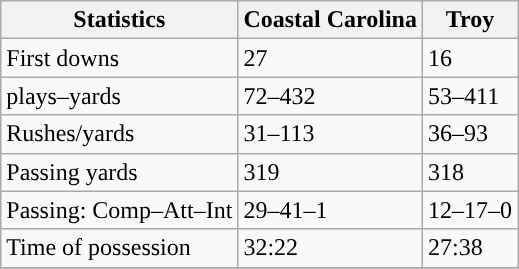<table class="wikitable" style="float: left;">
<tr>
<th>Statistics</th>
<th>Coastal Carolina</th>
<th>Troy</th>
</tr>
<tr>
<td>First downs</td>
<td>27</td>
<td>16</td>
</tr>
<tr>
<td>plays–yards</td>
<td>72–432</td>
<td>53–411</td>
</tr>
<tr>
<td>Rushes/yards</td>
<td>31–113</td>
<td>36–93</td>
</tr>
<tr>
<td>Passing yards</td>
<td>319</td>
<td>318</td>
</tr>
<tr>
<td>Passing: Comp–Att–Int</td>
<td>29–41–1</td>
<td>12–17–0</td>
</tr>
<tr>
<td>Time of possession</td>
<td>32:22</td>
<td>27:38</td>
</tr>
<tr>
</tr>
</table>
